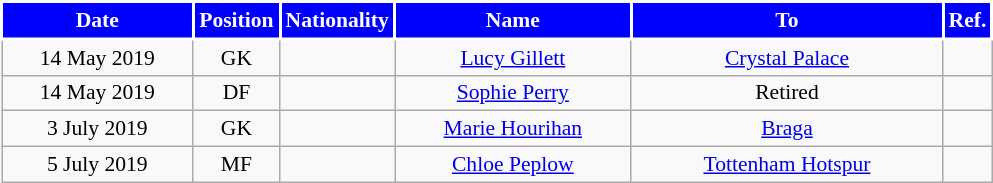<table class="wikitable" style="text-align:center; font-size:90%; ">
<tr>
<th style="background:#0000FF;color:white;border:2px solid #ffffff; width:120px;">Date</th>
<th style="background:#0000FF;color:white;border:2px solid #ffffff; width:50px;">Position</th>
<th style="background:#0000FF;color:white;border:2px solid #ffffff; width:50px;">Nationality</th>
<th style="background:#0000FF;color:white;border:2px solid #ffffff; width:150px;">Name</th>
<th style="background:#0000FF;color:white;border:2px solid #ffffff; width:200px;">To</th>
<th style="background:#0000FF;color:white;border:2px solid #ffffff; width:25px;">Ref.</th>
</tr>
<tr>
<td>14 May 2019</td>
<td>GK</td>
<td></td>
<td><a href='#'>Lucy Gillett</a></td>
<td> <a href='#'>Crystal Palace</a></td>
<td></td>
</tr>
<tr>
<td>14 May 2019</td>
<td>DF</td>
<td></td>
<td><a href='#'>Sophie Perry</a></td>
<td>Retired</td>
<td></td>
</tr>
<tr>
<td>3 July 2019</td>
<td>GK</td>
<td></td>
<td><a href='#'>Marie Hourihan</a></td>
<td> <a href='#'>Braga</a></td>
<td></td>
</tr>
<tr>
<td>5 July 2019</td>
<td>MF</td>
<td></td>
<td><a href='#'>Chloe Peplow</a></td>
<td> <a href='#'>Tottenham Hotspur</a></td>
<td></td>
</tr>
</table>
